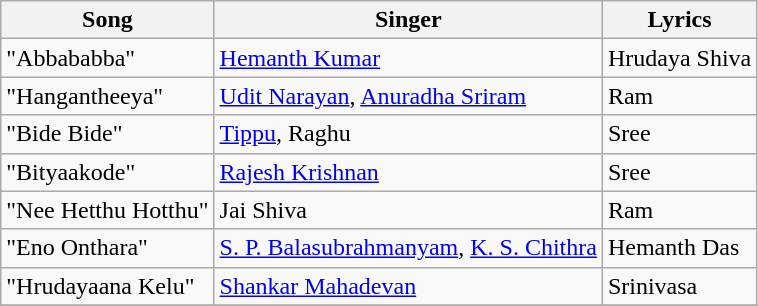<table class="wikitable">
<tr>
<th>Song</th>
<th>Singer</th>
<th>Lyrics</th>
</tr>
<tr>
<td>"Abbababba"</td>
<td><a href='#'>Hemanth Kumar</a></td>
<td>Hrudaya Shiva</td>
</tr>
<tr>
<td>"Hangantheeya"</td>
<td><a href='#'>Udit Narayan</a>, <a href='#'>Anuradha Sriram</a></td>
<td>Ram</td>
</tr>
<tr>
<td>"Bide Bide"</td>
<td><a href='#'>Tippu</a>, Raghu</td>
<td>Sree</td>
</tr>
<tr>
<td>"Bityaakode"</td>
<td><a href='#'>Rajesh Krishnan</a></td>
<td>Sree</td>
</tr>
<tr>
<td>"Nee Hetthu Hotthu"</td>
<td>Jai Shiva</td>
<td>Ram</td>
</tr>
<tr>
<td>"Eno Onthara"</td>
<td><a href='#'>S. P. Balasubrahmanyam</a>, <a href='#'>K. S. Chithra</a></td>
<td>Hemanth Das</td>
</tr>
<tr>
<td>"Hrudayaana Kelu"</td>
<td><a href='#'>Shankar Mahadevan</a></td>
<td>Srinivasa</td>
</tr>
<tr>
</tr>
</table>
